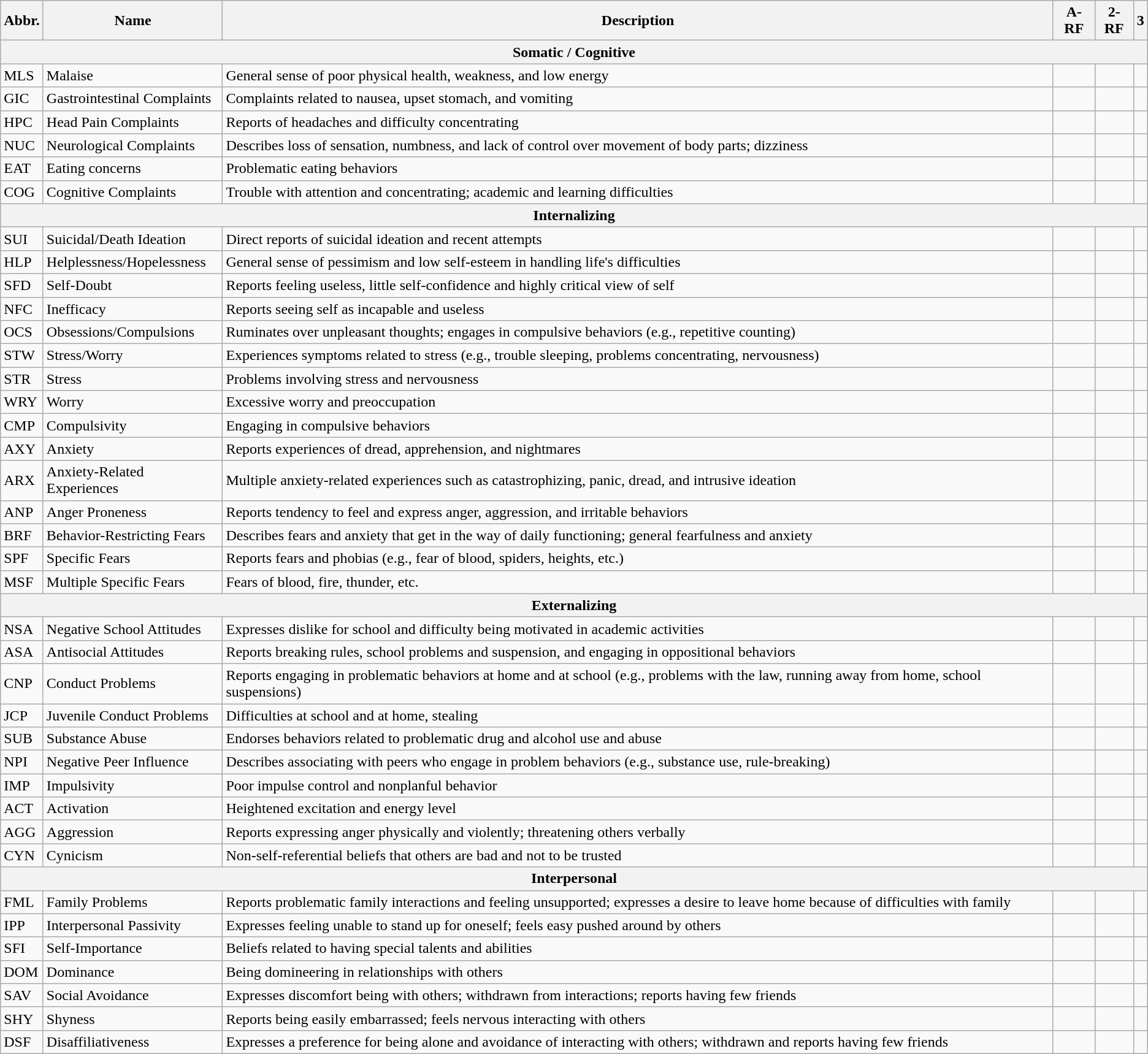<table class="wikitable">
<tr>
<th>Abbr.</th>
<th>Name</th>
<th>Description</th>
<th>A-RF</th>
<th>2-RF</th>
<th>3</th>
</tr>
<tr>
<th colspan=6>Somatic / Cognitive</th>
</tr>
<tr>
<td>MLS</td>
<td>Malaise</td>
<td>General sense of poor physical health, weakness, and low energy</td>
<td></td>
<td></td>
<td></td>
</tr>
<tr>
<td>GIC</td>
<td>Gastrointestinal Complaints</td>
<td>Complaints related to nausea, upset stomach, and vomiting</td>
<td></td>
<td></td>
<td></td>
</tr>
<tr>
<td>HPC</td>
<td>Head Pain Complaints</td>
<td>Reports of headaches and difficulty concentrating</td>
<td></td>
<td></td>
<td></td>
</tr>
<tr>
<td>NUC</td>
<td>Neurological Complaints</td>
<td>Describes loss of sensation, numbness, and lack of control over movement of body parts; dizziness</td>
<td></td>
<td></td>
<td></td>
</tr>
<tr>
<td>EAT</td>
<td>Eating concerns</td>
<td>Problematic eating behaviors</td>
<td></td>
<td></td>
<td></td>
</tr>
<tr>
<td>COG</td>
<td>Cognitive Complaints</td>
<td>Trouble with attention and concentrating; academic and learning difficulties</td>
<td></td>
<td></td>
<td></td>
</tr>
<tr>
<th colspan=6>Internalizing</th>
</tr>
<tr>
<td>SUI</td>
<td>Suicidal/Death Ideation</td>
<td>Direct reports of suicidal ideation and recent attempts</td>
<td></td>
<td></td>
<td></td>
</tr>
<tr>
<td>HLP</td>
<td>Helplessness/Hopelessness</td>
<td>General sense of pessimism and low self-esteem in handling life's difficulties</td>
<td></td>
<td></td>
<td></td>
</tr>
<tr>
<td>SFD</td>
<td>Self-Doubt</td>
<td>Reports feeling useless, little self-confidence and highly critical view of self</td>
<td></td>
<td></td>
<td></td>
</tr>
<tr>
<td>NFC</td>
<td>Inefficacy</td>
<td>Reports seeing self as incapable and useless</td>
<td></td>
<td></td>
<td></td>
</tr>
<tr>
<td>OCS</td>
<td>Obsessions/Compulsions</td>
<td>Ruminates over unpleasant thoughts; engages in compulsive behaviors (e.g., repetitive counting)</td>
<td></td>
<td></td>
<td></td>
</tr>
<tr>
<td>STW</td>
<td>Stress/Worry</td>
<td>Experiences symptoms related to stress (e.g., trouble sleeping, problems concentrating, nervousness)</td>
<td></td>
<td></td>
<td></td>
</tr>
<tr>
<td>STR</td>
<td>Stress</td>
<td>Problems involving stress and nervousness</td>
<td></td>
<td></td>
<td></td>
</tr>
<tr>
<td>WRY</td>
<td>Worry</td>
<td>Excessive worry and preoccupation</td>
<td></td>
<td></td>
<td></td>
</tr>
<tr>
<td>CMP</td>
<td>Compulsivity</td>
<td>Engaging in compulsive behaviors</td>
<td></td>
<td></td>
<td></td>
</tr>
<tr>
<td>AXY</td>
<td>Anxiety</td>
<td>Reports experiences of dread, apprehension, and nightmares</td>
<td></td>
<td></td>
<td></td>
</tr>
<tr>
<td>ARX</td>
<td>Anxiety-Related Experiences</td>
<td>Multiple anxiety-related experiences such as catastrophizing, panic, dread, and intrusive ideation</td>
<td></td>
<td></td>
<td></td>
</tr>
<tr>
<td>ANP</td>
<td>Anger Proneness</td>
<td>Reports tendency to feel and express anger, aggression, and irritable behaviors</td>
<td></td>
<td></td>
<td></td>
</tr>
<tr>
<td>BRF</td>
<td>Behavior-Restricting Fears</td>
<td>Describes fears and anxiety that get in the way of daily functioning; general fearfulness and anxiety</td>
<td></td>
<td></td>
<td></td>
</tr>
<tr>
<td>SPF</td>
<td>Specific Fears</td>
<td>Reports fears and phobias (e.g., fear of blood, spiders, heights, etc.)</td>
<td></td>
<td></td>
<td></td>
</tr>
<tr>
<td>MSF</td>
<td>Multiple Specific Fears</td>
<td>Fears of blood, fire, thunder, etc.</td>
<td></td>
<td></td>
<td></td>
</tr>
<tr>
<th colspan=6>Externalizing</th>
</tr>
<tr>
<td>NSA</td>
<td>Negative School Attitudes</td>
<td>Expresses dislike for school and difficulty being motivated in academic activities</td>
<td></td>
<td></td>
<td></td>
</tr>
<tr>
<td>ASA</td>
<td>Antisocial Attitudes</td>
<td>Reports breaking rules, school problems and suspension, and engaging in oppositional behaviors</td>
<td></td>
<td></td>
<td></td>
</tr>
<tr>
<td>CNP</td>
<td>Conduct Problems</td>
<td>Reports engaging in problematic behaviors at home and at school (e.g., problems with the law, running away from home, school suspensions)</td>
<td></td>
<td></td>
<td></td>
</tr>
<tr>
<td>JCP</td>
<td>Juvenile Conduct Problems</td>
<td>Difficulties at school and at home, stealing</td>
<td></td>
<td></td>
<td></td>
</tr>
<tr>
<td>SUB</td>
<td>Substance Abuse</td>
<td>Endorses behaviors related to problematic drug and alcohol use and abuse</td>
<td></td>
<td></td>
<td></td>
</tr>
<tr>
<td>NPI</td>
<td>Negative Peer Influence</td>
<td>Describes associating with peers who engage in problem behaviors (e.g., substance use, rule-breaking)</td>
<td></td>
<td></td>
<td></td>
</tr>
<tr>
<td>IMP</td>
<td>Impulsivity</td>
<td>Poor impulse control and nonplanful behavior</td>
<td></td>
<td></td>
<td></td>
</tr>
<tr>
<td>ACT</td>
<td>Activation</td>
<td>Heightened excitation and energy level</td>
<td></td>
<td></td>
<td></td>
</tr>
<tr>
<td>AGG</td>
<td>Aggression</td>
<td>Reports expressing anger physically and violently; threatening others verbally</td>
<td></td>
<td></td>
<td></td>
</tr>
<tr>
<td>CYN</td>
<td>Cynicism</td>
<td>Non-self-referential beliefs that others are bad and not to be trusted</td>
<td></td>
<td></td>
<td></td>
</tr>
<tr>
<th colspan=6>Interpersonal</th>
</tr>
<tr>
<td>FML</td>
<td>Family Problems</td>
<td>Reports problematic family interactions and feeling unsupported; expresses a desire to leave home because of difficulties with family</td>
<td></td>
<td></td>
<td></td>
</tr>
<tr>
<td>IPP</td>
<td>Interpersonal Passivity</td>
<td>Expresses feeling unable to stand up for oneself; feels easy pushed around by others</td>
<td></td>
<td></td>
<td></td>
</tr>
<tr>
<td>SFI</td>
<td>Self-Importance</td>
<td>Beliefs related to having special talents and abilities</td>
<td></td>
<td></td>
<td></td>
</tr>
<tr>
<td>DOM</td>
<td>Dominance</td>
<td>Being domineering in relationships with others</td>
<td></td>
<td></td>
<td></td>
</tr>
<tr>
<td>SAV</td>
<td>Social Avoidance</td>
<td>Expresses discomfort being with others; withdrawn from interactions; reports having few friends</td>
<td></td>
<td></td>
<td></td>
</tr>
<tr>
<td>SHY</td>
<td>Shyness</td>
<td>Reports being easily embarrassed; feels nervous interacting with others</td>
<td></td>
<td></td>
<td></td>
</tr>
<tr>
<td>DSF</td>
<td>Disaffiliativeness</td>
<td>Expresses a preference for being alone and avoidance of interacting with others; withdrawn and reports having few friends</td>
<td></td>
<td></td>
<td></td>
</tr>
</table>
